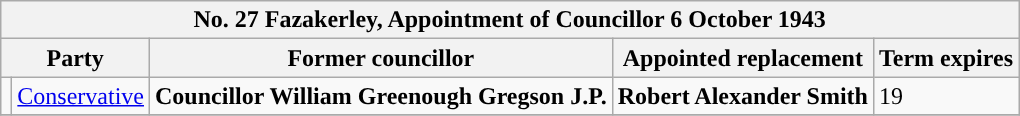<table class="wikitable">
<tr>
<th colspan="5"><strong>No. 27 Fazakerley, Appointment of Councillor 6 October 1943</strong></th>
</tr>
<tr>
<th colspan="2">Party</th>
<th>Former councillor</th>
<th>Appointed replacement</th>
<th>Term expires</th>
</tr>
<tr>
<td style="background-color:"></td>
<td><a href='#'>Conservative</a></td>
<td><strong>Councillor William Greenough Gregson J.P.</strong></td>
<td><strong>Robert Alexander Smith</strong></td>
<td>19</td>
</tr>
<tr>
</tr>
</table>
